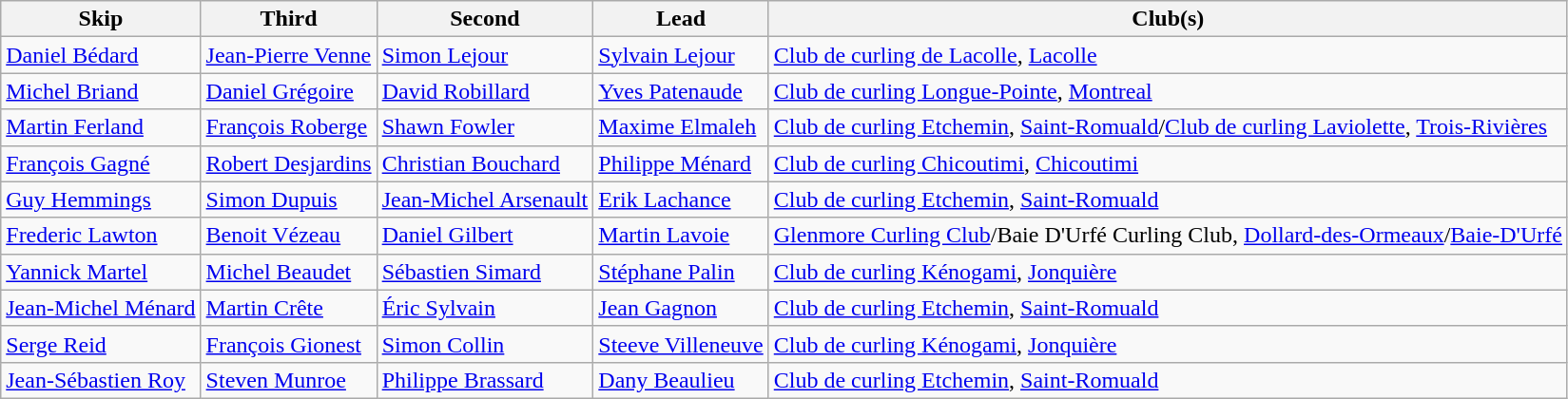<table class="wikitable" border="1">
<tr>
<th>Skip</th>
<th>Third</th>
<th>Second</th>
<th>Lead</th>
<th>Club(s)</th>
</tr>
<tr>
<td><a href='#'>Daniel Bédard</a></td>
<td><a href='#'>Jean-Pierre Venne</a></td>
<td><a href='#'>Simon Lejour</a></td>
<td><a href='#'>Sylvain Lejour</a></td>
<td><a href='#'>Club de curling de Lacolle</a>, <a href='#'>Lacolle</a></td>
</tr>
<tr>
<td><a href='#'>Michel Briand</a></td>
<td><a href='#'>Daniel Grégoire</a></td>
<td><a href='#'>David Robillard</a></td>
<td><a href='#'>Yves Patenaude</a></td>
<td><a href='#'>Club de curling Longue-Pointe</a>, <a href='#'>Montreal</a></td>
</tr>
<tr>
<td><a href='#'>Martin Ferland</a></td>
<td><a href='#'>François Roberge</a></td>
<td><a href='#'>Shawn Fowler</a></td>
<td><a href='#'>Maxime Elmaleh</a></td>
<td><a href='#'>Club de curling Etchemin</a>, <a href='#'>Saint-Romuald</a>/<a href='#'>Club de curling Laviolette</a>, <a href='#'>Trois-Rivières</a></td>
</tr>
<tr>
<td><a href='#'>François Gagné</a></td>
<td><a href='#'>Robert Desjardins</a></td>
<td><a href='#'>Christian Bouchard</a></td>
<td><a href='#'>Philippe Ménard</a></td>
<td><a href='#'>Club de curling Chicoutimi</a>, <a href='#'>Chicoutimi</a></td>
</tr>
<tr>
<td><a href='#'>Guy Hemmings</a></td>
<td><a href='#'>Simon Dupuis</a></td>
<td><a href='#'>Jean-Michel Arsenault</a></td>
<td><a href='#'>Erik Lachance</a></td>
<td><a href='#'>Club de curling Etchemin</a>, <a href='#'>Saint-Romuald</a></td>
</tr>
<tr>
<td><a href='#'>Frederic Lawton</a></td>
<td><a href='#'>Benoit Vézeau</a></td>
<td><a href='#'>Daniel Gilbert</a></td>
<td><a href='#'>Martin Lavoie</a></td>
<td><a href='#'>Glenmore Curling Club</a>/Baie D'Urfé Curling Club, <a href='#'>Dollard-des-Ormeaux</a>/<a href='#'>Baie-D'Urfé</a></td>
</tr>
<tr>
<td><a href='#'>Yannick Martel</a></td>
<td><a href='#'>Michel Beaudet</a></td>
<td><a href='#'>Sébastien Simard</a></td>
<td><a href='#'>Stéphane Palin</a></td>
<td><a href='#'>Club de curling Kénogami</a>, <a href='#'>Jonquière</a></td>
</tr>
<tr>
<td><a href='#'>Jean-Michel Ménard</a></td>
<td><a href='#'>Martin Crête</a></td>
<td><a href='#'>Éric Sylvain</a></td>
<td><a href='#'>Jean Gagnon</a></td>
<td><a href='#'>Club de curling Etchemin</a>, <a href='#'>Saint-Romuald</a></td>
</tr>
<tr>
<td><a href='#'>Serge Reid</a></td>
<td><a href='#'>François Gionest</a></td>
<td><a href='#'>Simon Collin</a></td>
<td><a href='#'>Steeve Villeneuve</a></td>
<td><a href='#'>Club de curling Kénogami</a>, <a href='#'>Jonquière</a></td>
</tr>
<tr>
<td><a href='#'>Jean-Sébastien Roy</a></td>
<td><a href='#'>Steven Munroe</a></td>
<td><a href='#'>Philippe Brassard</a></td>
<td><a href='#'>Dany Beaulieu</a></td>
<td><a href='#'>Club de curling Etchemin</a>, <a href='#'>Saint-Romuald</a></td>
</tr>
</table>
